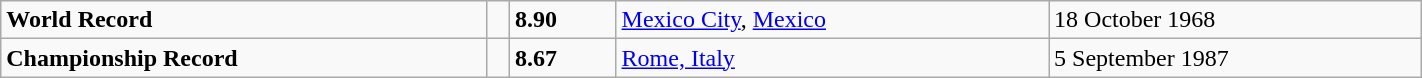<table class="wikitable" width=75%>
<tr>
<td><strong>World Record</strong></td>
<td></td>
<td><strong>8.90</strong></td>
<td><a href='#'>Mexico City</a>, <a href='#'>Mexico</a></td>
<td>18 October 1968</td>
</tr>
<tr>
<td><strong>Championship Record</strong></td>
<td></td>
<td><strong>8.67</strong></td>
<td><a href='#'>Rome, Italy</a></td>
<td>5 September 1987</td>
</tr>
</table>
